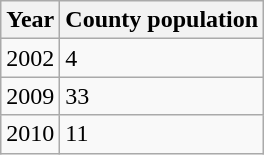<table class="wikitable">
<tr>
<th>Year</th>
<th>County population</th>
</tr>
<tr>
<td>2002</td>
<td>4</td>
</tr>
<tr>
<td>2009</td>
<td>33</td>
</tr>
<tr>
<td>2010</td>
<td>11</td>
</tr>
</table>
